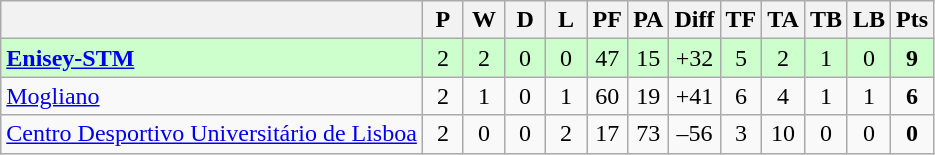<table class="wikitable" style="text-align: center;">
<tr>
<th></th>
<th width="20">P</th>
<th width="20">W</th>
<th width="20">D</th>
<th width="20">L</th>
<th width="20">PF</th>
<th width="20">PA</th>
<th width="20">Diff</th>
<th width="20">TF</th>
<th width="20">TA</th>
<th width="20">TB</th>
<th width="20">LB</th>
<th width="20">Pts</th>
</tr>
<tr bgcolor="#ccffcc">
<td style="text-align:left;"> <strong><a href='#'>Enisey-STM</a> </strong></td>
<td>2</td>
<td>2</td>
<td>0</td>
<td>0</td>
<td>47</td>
<td>15</td>
<td>+32</td>
<td>5</td>
<td>2</td>
<td>1</td>
<td>0</td>
<td><strong>9</strong></td>
</tr>
<tr>
<td style="text-align:left;"> <a href='#'>Mogliano</a></td>
<td>2</td>
<td>1</td>
<td>0</td>
<td>1</td>
<td>60</td>
<td>19</td>
<td>+41</td>
<td>6</td>
<td>4</td>
<td>1</td>
<td>1</td>
<td><strong>6</strong></td>
</tr>
<tr>
<td style="text-align:left;"> <a href='#'>Centro Desportivo Universitário de Lisboa</a></td>
<td>2</td>
<td>0</td>
<td>0</td>
<td>2</td>
<td>17</td>
<td>73</td>
<td>–56</td>
<td>3</td>
<td>10</td>
<td>0</td>
<td>0</td>
<td><strong>0</strong></td>
</tr>
</table>
